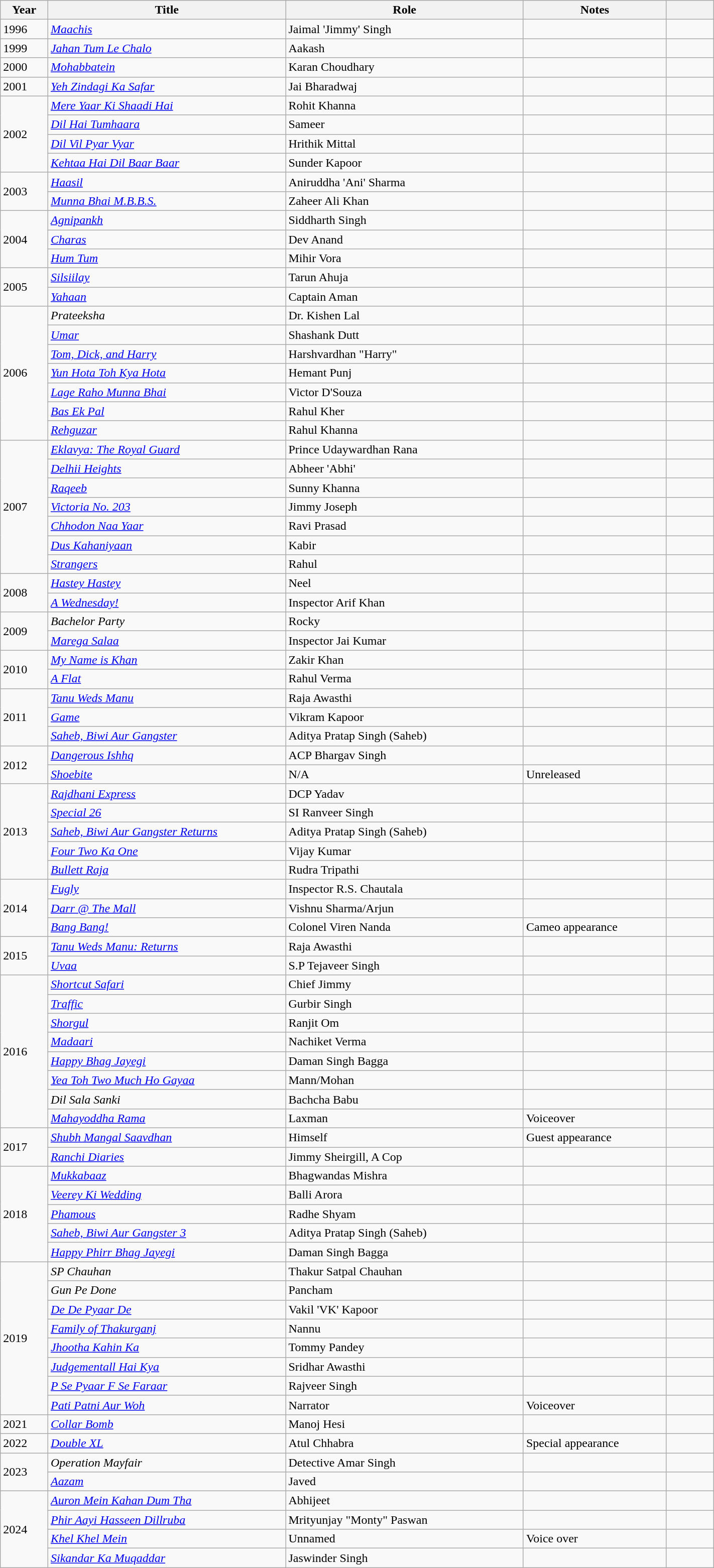<table class="wikitable plainrowheaders sortable" width=75%>
<tr>
<th scope="col" width="5%">Year</th>
<th scope="col" width="25%">Title</th>
<th scope="col" width="25%">Role</th>
<th scope="col" width="15%" class="unsortable">Notes</th>
<th scope="col" width="5%" class="unsortable"></th>
</tr>
<tr>
<td>1996</td>
<td><em><a href='#'>Maachis</a></em></td>
<td>Jaimal 'Jimmy' Singh</td>
<td></td>
<td></td>
</tr>
<tr>
<td>1999</td>
<td><em><a href='#'>Jahan Tum Le Chalo</a></em></td>
<td>Aakash</td>
<td></td>
<td></td>
</tr>
<tr>
<td>2000</td>
<td><em><a href='#'>Mohabbatein</a></em></td>
<td>Karan Choudhary</td>
<td></td>
<td></td>
</tr>
<tr>
<td>2001</td>
<td><em><a href='#'>Yeh Zindagi Ka Safar</a></em></td>
<td>Jai Bharadwaj</td>
<td></td>
<td></td>
</tr>
<tr>
<td rowspan="4">2002</td>
<td><em><a href='#'>Mere Yaar Ki Shaadi Hai</a></em></td>
<td>Rohit Khanna</td>
<td></td>
<td></td>
</tr>
<tr>
<td><em><a href='#'>Dil Hai Tumhaara</a></em></td>
<td>Sameer</td>
<td></td>
<td></td>
</tr>
<tr>
<td><em><a href='#'>Dil Vil Pyar Vyar</a></em></td>
<td>Hrithik Mittal</td>
<td></td>
<td></td>
</tr>
<tr>
<td><em><a href='#'>Kehtaa Hai Dil Baar Baar</a></em></td>
<td>Sunder Kapoor</td>
<td></td>
<td></td>
</tr>
<tr>
<td rowspan="2">2003</td>
<td><em><a href='#'>Haasil</a></em></td>
<td>Aniruddha 'Ani' Sharma</td>
<td></td>
<td></td>
</tr>
<tr>
<td><em><a href='#'>Munna Bhai M.B.B.S.</a></em></td>
<td>Zaheer Ali Khan</td>
<td></td>
<td></td>
</tr>
<tr>
<td rowspan="3">2004</td>
<td><em><a href='#'>Agnipankh</a></em></td>
<td>Siddharth Singh</td>
<td></td>
<td></td>
</tr>
<tr>
<td><em><a href='#'>Charas</a></em></td>
<td>Dev Anand</td>
<td></td>
<td></td>
</tr>
<tr>
<td><em><a href='#'>Hum Tum</a></em></td>
<td>Mihir Vora</td>
<td></td>
<td></td>
</tr>
<tr>
<td rowspan="2">2005</td>
<td><em><a href='#'>Silsiilay</a></em></td>
<td>Tarun Ahuja</td>
<td></td>
<td></td>
</tr>
<tr>
<td><em><a href='#'>Yahaan</a></em></td>
<td>Captain Aman</td>
<td></td>
<td></td>
</tr>
<tr>
<td rowspan="7">2006</td>
<td><em>Prateeksha</em></td>
<td>Dr. Kishen Lal</td>
<td></td>
<td></td>
</tr>
<tr>
<td><em><a href='#'>Umar</a></em></td>
<td>Shashank Dutt</td>
<td></td>
<td></td>
</tr>
<tr>
<td><em><a href='#'>Tom, Dick, and Harry</a></em></td>
<td>Harshvardhan "Harry"</td>
<td></td>
<td></td>
</tr>
<tr>
<td><em><a href='#'>Yun Hota Toh Kya Hota</a></em></td>
<td>Hemant Punj</td>
<td></td>
<td></td>
</tr>
<tr>
<td><em><a href='#'>Lage Raho Munna Bhai</a></em></td>
<td>Victor D'Souza</td>
<td></td>
<td></td>
</tr>
<tr>
<td><em><a href='#'>Bas Ek Pal</a></em></td>
<td>Rahul Kher</td>
<td></td>
<td></td>
</tr>
<tr>
<td><em><a href='#'>Rehguzar</a></em></td>
<td>Rahul Khanna</td>
<td></td>
<td></td>
</tr>
<tr>
<td rowspan="7">2007</td>
<td><em><a href='#'>Eklavya: The Royal Guard</a></em></td>
<td>Prince Udaywardhan Rana</td>
<td></td>
<td></td>
</tr>
<tr>
<td><em><a href='#'>Delhii Heights</a></em></td>
<td>Abheer 'Abhi'</td>
<td></td>
<td></td>
</tr>
<tr>
<td><em><a href='#'>Raqeeb</a></em></td>
<td>Sunny Khanna</td>
<td></td>
<td></td>
</tr>
<tr>
<td><em><a href='#'>Victoria No. 203</a></em></td>
<td>Jimmy Joseph</td>
<td></td>
<td></td>
</tr>
<tr>
<td><em><a href='#'>Chhodon Naa Yaar</a></em></td>
<td>Ravi Prasad</td>
<td></td>
<td></td>
</tr>
<tr>
<td><em><a href='#'>Dus Kahaniyaan</a></em></td>
<td>Kabir</td>
<td></td>
<td></td>
</tr>
<tr>
<td><em><a href='#'>Strangers</a></em></td>
<td>Rahul</td>
<td></td>
<td></td>
</tr>
<tr>
<td rowspan="2">2008</td>
<td><em><a href='#'>Hastey Hastey</a></em></td>
<td>Neel</td>
<td></td>
<td></td>
</tr>
<tr>
<td><em><a href='#'>A Wednesday!</a></em></td>
<td>Inspector Arif Khan</td>
<td></td>
<td></td>
</tr>
<tr>
<td rowspan="2">2009</td>
<td><em>Bachelor Party</em></td>
<td>Rocky</td>
<td></td>
<td></td>
</tr>
<tr>
<td><em><a href='#'>Marega Salaa</a></em></td>
<td>Inspector Jai Kumar</td>
<td></td>
<td></td>
</tr>
<tr>
<td rowspan="2">2010</td>
<td><em><a href='#'>My Name is Khan</a></em></td>
<td>Zakir Khan</td>
<td></td>
<td></td>
</tr>
<tr>
<td><em><a href='#'>A Flat</a></em></td>
<td>Rahul Verma</td>
<td></td>
<td></td>
</tr>
<tr>
<td rowspan="3">2011</td>
<td><em><a href='#'>Tanu Weds Manu</a></em></td>
<td>Raja Awasthi</td>
<td></td>
<td></td>
</tr>
<tr>
<td><em><a href='#'>Game</a></em></td>
<td>Vikram Kapoor</td>
<td></td>
<td></td>
</tr>
<tr>
<td><em><a href='#'>Saheb, Biwi Aur Gangster</a></em></td>
<td>Aditya Pratap Singh (Saheb)</td>
<td></td>
<td></td>
</tr>
<tr>
<td rowspan="2">2012</td>
<td><em><a href='#'>Dangerous Ishhq</a></em></td>
<td>ACP Bhargav Singh</td>
<td></td>
<td></td>
</tr>
<tr>
<td><em><a href='#'>Shoebite</a></em></td>
<td>N/A</td>
<td>Unreleased</td>
<td></td>
</tr>
<tr>
<td rowspan="5">2013</td>
<td><em><a href='#'>Rajdhani Express</a></em></td>
<td>DCP Yadav</td>
<td></td>
<td></td>
</tr>
<tr>
<td><em><a href='#'>Special 26</a></em></td>
<td>SI Ranveer Singh</td>
<td></td>
<td></td>
</tr>
<tr>
<td><em><a href='#'>Saheb, Biwi Aur Gangster Returns</a></em></td>
<td>Aditya Pratap Singh (Saheb)</td>
<td></td>
<td></td>
</tr>
<tr>
<td><em><a href='#'>Four Two Ka One</a></em></td>
<td>Vijay Kumar</td>
<td></td>
<td></td>
</tr>
<tr>
<td><em><a href='#'>Bullett Raja</a></em></td>
<td>Rudra Tripathi</td>
<td></td>
<td></td>
</tr>
<tr>
<td rowspan="3">2014</td>
<td><em><a href='#'>Fugly</a></em></td>
<td>Inspector R.S. Chautala</td>
<td></td>
<td></td>
</tr>
<tr>
<td><em><a href='#'>Darr @ The Mall</a></em></td>
<td>Vishnu Sharma/Arjun</td>
<td></td>
<td></td>
</tr>
<tr>
<td><em><a href='#'>Bang Bang!</a></em></td>
<td>Colonel Viren Nanda</td>
<td>Cameo appearance</td>
<td></td>
</tr>
<tr>
<td rowspan="2">2015</td>
<td><em><a href='#'>Tanu Weds Manu: Returns</a></em></td>
<td>Raja Awasthi</td>
<td></td>
<td></td>
</tr>
<tr>
<td><em><a href='#'>Uvaa</a></em></td>
<td>S.P Tejaveer Singh</td>
<td></td>
<td></td>
</tr>
<tr>
<td rowspan="8">2016</td>
<td><em><a href='#'>Shortcut Safari</a></em></td>
<td>Chief Jimmy</td>
<td></td>
<td></td>
</tr>
<tr>
<td><em><a href='#'>Traffic</a></em></td>
<td>Gurbir Singh</td>
<td></td>
<td></td>
</tr>
<tr>
<td><em><a href='#'>Shorgul</a></em></td>
<td>Ranjit Om</td>
<td></td>
<td></td>
</tr>
<tr>
<td><em><a href='#'>Madaari</a></em></td>
<td>Nachiket Verma</td>
<td></td>
<td></td>
</tr>
<tr>
<td><em><a href='#'>Happy Bhag Jayegi</a></em></td>
<td>Daman Singh Bagga</td>
<td></td>
<td></td>
</tr>
<tr>
<td><em><a href='#'>Yea Toh Two Much Ho Gayaa</a></em></td>
<td>Mann/Mohan</td>
<td></td>
<td></td>
</tr>
<tr>
<td><em>Dil Sala Sanki</em></td>
<td>Bachcha Babu</td>
<td></td>
<td></td>
</tr>
<tr>
<td><em><a href='#'>Mahayoddha Rama</a></em></td>
<td>Laxman</td>
<td>Voiceover</td>
<td></td>
</tr>
<tr>
<td rowspan="2">2017</td>
<td><em><a href='#'>Shubh Mangal Saavdhan</a></em></td>
<td>Himself</td>
<td>Guest appearance</td>
<td></td>
</tr>
<tr>
<td><em><a href='#'>Ranchi Diaries</a></em></td>
<td>Jimmy Sheirgill, A Cop</td>
<td></td>
<td></td>
</tr>
<tr>
<td rowspan="5">2018</td>
<td><em><a href='#'>Mukkabaaz</a></em></td>
<td>Bhagwandas Mishra</td>
<td></td>
<td></td>
</tr>
<tr>
<td><em><a href='#'>Veerey Ki Wedding</a></em></td>
<td>Balli Arora</td>
<td></td>
<td></td>
</tr>
<tr>
<td><em><a href='#'>Phamous</a></em></td>
<td>Radhe Shyam</td>
<td></td>
<td></td>
</tr>
<tr>
<td><em><a href='#'>Saheb, Biwi Aur Gangster 3</a></em></td>
<td>Aditya Pratap Singh (Saheb)</td>
<td></td>
<td></td>
</tr>
<tr>
<td><em><a href='#'>Happy Phirr Bhag Jayegi</a></em></td>
<td>Daman Singh Bagga</td>
<td></td>
<td></td>
</tr>
<tr>
<td rowspan="8">2019</td>
<td><em>SP Chauhan</em></td>
<td>Thakur Satpal Chauhan</td>
<td></td>
<td></td>
</tr>
<tr>
<td><em>Gun Pe Done</em></td>
<td>Pancham</td>
<td></td>
<td></td>
</tr>
<tr>
<td><em><a href='#'>De De Pyaar De</a></em></td>
<td>Vakil 'VK' Kapoor</td>
<td></td>
<td></td>
</tr>
<tr>
<td><em><a href='#'>Family of Thakurganj</a></em></td>
<td>Nannu</td>
<td></td>
<td></td>
</tr>
<tr>
<td><em><a href='#'>Jhootha Kahin Ka</a></em></td>
<td>Tommy Pandey</td>
<td></td>
<td></td>
</tr>
<tr>
<td><em><a href='#'>Judgementall Hai Kya</a></em></td>
<td>Sridhar Awasthi</td>
<td></td>
<td></td>
</tr>
<tr>
<td><em><a href='#'>P Se Pyaar F Se Faraar</a></em></td>
<td>Rajveer Singh</td>
<td></td>
<td></td>
</tr>
<tr>
<td><em><a href='#'>Pati Patni Aur Woh</a></em></td>
<td>Narrator</td>
<td>Voiceover</td>
<td></td>
</tr>
<tr>
<td>2021</td>
<td><em><a href='#'>Collar Bomb</a></em></td>
<td>Manoj Hesi</td>
<td></td>
<td></td>
</tr>
<tr>
<td>2022</td>
<td><em><a href='#'>Double XL</a></em></td>
<td>Atul Chhabra</td>
<td>Special appearance</td>
<td></td>
</tr>
<tr>
<td rowspan="2">2023</td>
<td><em>Operation Mayfair</em></td>
<td>Detective Amar Singh</td>
<td></td>
<td></td>
</tr>
<tr>
<td><em><a href='#'>Aazam</a></em></td>
<td>Javed</td>
<td></td>
<td></td>
</tr>
<tr>
<td rowspan="4">2024</td>
<td><em><a href='#'>Auron Mein Kahan Dum Tha</a></em></td>
<td>Abhijeet</td>
<td></td>
<td></td>
</tr>
<tr>
<td><em><a href='#'>Phir Aayi Hasseen Dillruba</a></em></td>
<td>Mrityunjay "Monty" Paswan</td>
<td></td>
<td></td>
</tr>
<tr>
<td><em><a href='#'>Khel Khel Mein</a></em></td>
<td>Unnamed</td>
<td>Voice over</td>
<td></td>
</tr>
<tr>
<td><em><a href='#'>Sikandar Ka Muqaddar</a></em></td>
<td>Jaswinder Singh</td>
<td></td>
<td></td>
</tr>
</table>
